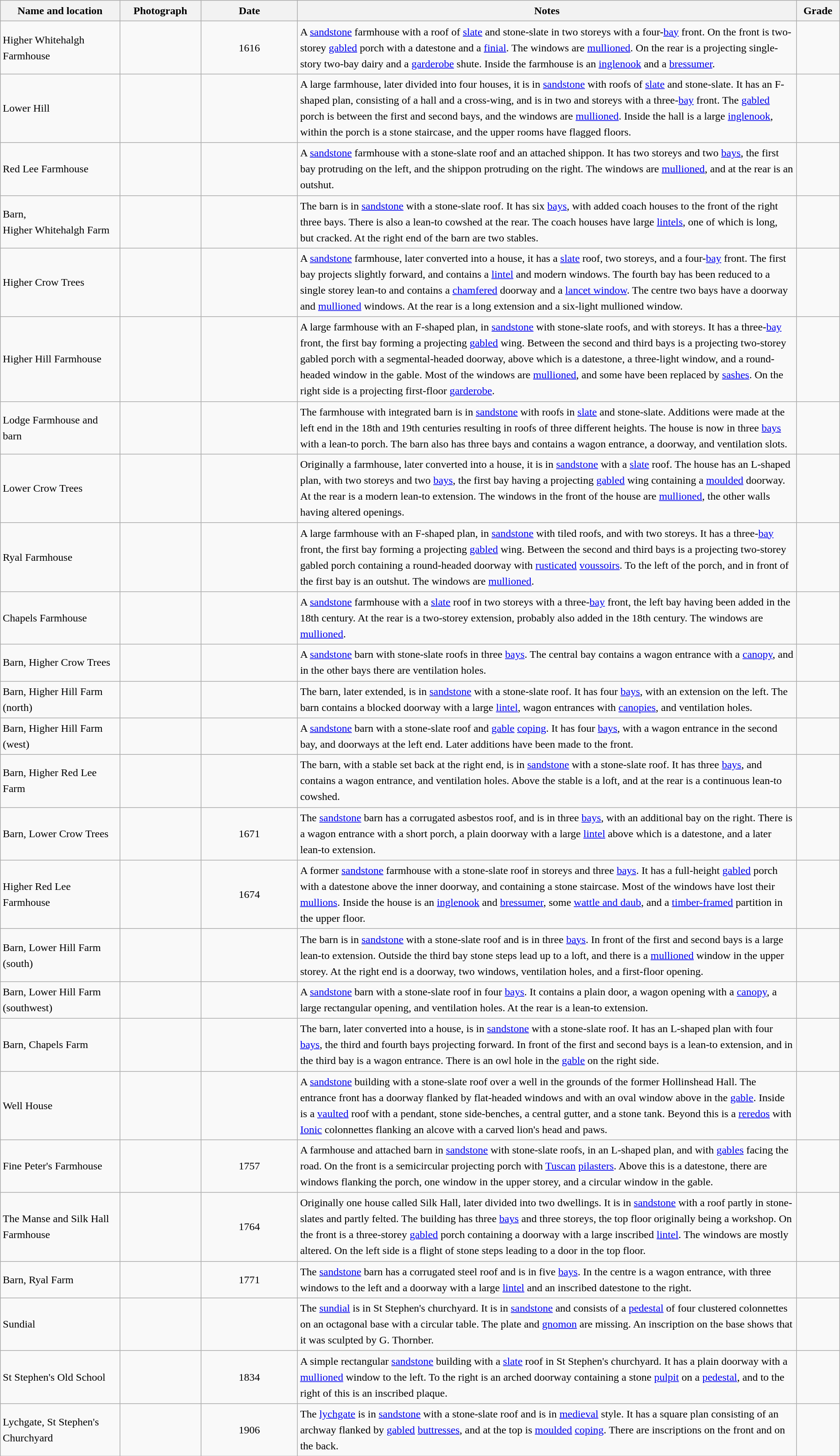<table class="wikitable sortable plainrowheaders" style="width:100%;border:0px;text-align:left;line-height:150%;">
<tr>
<th scope="col"  style="width:150px">Name and location</th>
<th scope="col"  style="width:100px" class="unsortable">Photograph</th>
<th scope="col"  style="width:120px">Date</th>
<th scope="col"  style="width:650px" class="unsortable">Notes</th>
<th scope="col"  style="width:50px">Grade</th>
</tr>
<tr>
<td>Higher Whitehalgh Farmhouse<br><small></small></td>
<td></td>
<td align="center">1616</td>
<td>A <a href='#'>sandstone</a> farmhouse with a roof of <a href='#'>slate</a> and stone-slate in two storeys with a four-<a href='#'>bay</a> front.  On the front is  two-storey <a href='#'>gabled</a> porch with a datestone and a <a href='#'>finial</a>.  The windows are <a href='#'>mullioned</a>.  On the rear is a projecting single-story two-bay dairy and a <a href='#'>garderobe</a> shute.  Inside the farmhouse is an <a href='#'>inglenook</a> and a <a href='#'>bressumer</a>.</td>
<td align="center" ></td>
</tr>
<tr>
<td>Lower Hill<br><small></small></td>
<td></td>
<td align="center"></td>
<td>A large farmhouse, later divided into four houses, it is in <a href='#'>sandstone</a> with roofs of <a href='#'>slate</a> and stone-slate.  It has an F-shaped plan, consisting of a hall and a cross-wing, and is in two and  storeys with a three-<a href='#'>bay</a> front.  The <a href='#'>gabled</a> porch is between the first and second bays, and the windows are <a href='#'>mullioned</a>.  Inside the hall is a large <a href='#'>inglenook</a>, within the porch is a stone staircase, and the upper rooms have flagged floors.</td>
<td align="center" ></td>
</tr>
<tr>
<td>Red Lee Farmhouse<br><small></small></td>
<td></td>
<td align="center"></td>
<td>A <a href='#'>sandstone</a> farmhouse with a stone-slate roof and an attached shippon.  It has two storeys and two <a href='#'>bays</a>, the first bay protruding on the left, and the shippon protruding on the right.  The windows are <a href='#'>mullioned</a>, and at the rear is an outshut.</td>
<td align="center" ></td>
</tr>
<tr>
<td>Barn,<br>Higher Whitehalgh Farm<br><small></small></td>
<td></td>
<td align="center"></td>
<td>The barn is in <a href='#'>sandstone</a> with a stone-slate roof.  It has six <a href='#'>bays</a>, with added coach houses to the front of the right three bays.  There is also a lean-to cowshed at the rear.  The coach houses have large <a href='#'>lintels</a>, one of which is  long, but cracked.  At the right end of the barn are two stables.</td>
<td align="center" ></td>
</tr>
<tr>
<td>Higher Crow Trees<br><small></small></td>
<td></td>
<td align="center"></td>
<td>A <a href='#'>sandstone</a> farmhouse, later converted into a house, it has a <a href='#'>slate</a> roof, two storeys, and a four-<a href='#'>bay</a> front.  The first bay projects slightly forward, and contains a <a href='#'>lintel</a> and modern windows.  The fourth bay has been reduced to a single storey lean-to and contains a <a href='#'>chamfered</a> doorway and a <a href='#'>lancet window</a>.  The centre two bays have a doorway and <a href='#'>mullioned</a> windows.  At the rear is a long extension and a six-light mullioned window.</td>
<td align="center" ></td>
</tr>
<tr>
<td>Higher Hill Farmhouse<br><small></small></td>
<td></td>
<td align="center"></td>
<td>A large farmhouse with an F-shaped plan, in <a href='#'>sandstone</a> with stone-slate roofs, and with  storeys.  It has a three-<a href='#'>bay</a> front, the first bay forming a projecting <a href='#'>gabled</a> wing.  Between the second and third bays is a projecting two-storey gabled porch with a segmental-headed doorway, above which is a datestone, a three-light window, and a round-headed window in the gable.  Most of the windows are <a href='#'>mullioned</a>, and some have been replaced by <a href='#'>sashes</a>.  On the right side is a projecting first-floor <a href='#'>garderobe</a>.</td>
<td align="center" ></td>
</tr>
<tr>
<td>Lodge Farmhouse and barn<br><small></small></td>
<td></td>
<td align="center"></td>
<td>The farmhouse with integrated barn is in <a href='#'>sandstone</a> with roofs in <a href='#'>slate</a> and stone-slate.  Additions were made at the left end in the 18th and 19th centuries resulting in roofs of three different heights.  The house is now in three <a href='#'>bays</a> with a lean-to porch.  The barn also has three bays and contains a wagon entrance, a doorway, and ventilation slots.</td>
<td align="center" ></td>
</tr>
<tr>
<td>Lower Crow Trees<br><small></small></td>
<td></td>
<td align="center"></td>
<td>Originally a farmhouse, later converted into a house, it is in <a href='#'>sandstone</a> with a <a href='#'>slate</a> roof.  The house has an L-shaped plan, with two storeys and two <a href='#'>bays</a>, the first bay having a projecting <a href='#'>gabled</a> wing containing a <a href='#'>moulded</a> doorway.  At the rear is a modern lean-to extension.  The windows in the front of the house are <a href='#'>mullioned</a>, the other walls having altered openings.</td>
<td align="center" ></td>
</tr>
<tr>
<td>Ryal Farmhouse<br><small></small></td>
<td></td>
<td align="center"></td>
<td>A large farmhouse with an F-shaped plan, in <a href='#'>sandstone</a> with tiled roofs, and with two storeys.  It has a three-<a href='#'>bay</a> front, the first bay forming a projecting <a href='#'>gabled</a> wing.  Between the second and third bays is a projecting two-storey gabled porch containing a round-headed doorway with <a href='#'>rusticated</a> <a href='#'>voussoirs</a>.  To the left of the porch, and in front of the first bay is an outshut.  The windows are <a href='#'>mullioned</a>.</td>
<td align="center" ></td>
</tr>
<tr>
<td>Chapels Farmhouse<br><small></small></td>
<td></td>
<td align="center"></td>
<td>A <a href='#'>sandstone</a> farmhouse with a <a href='#'>slate</a> roof in two storeys with a three-<a href='#'>bay</a> front, the left bay having been added in the 18th century.  At the rear is a two-storey extension, probably also added in the 18th century.  The windows are <a href='#'>mullioned</a>.</td>
<td align="center" ></td>
</tr>
<tr>
<td>Barn, Higher Crow Trees<br><small></small></td>
<td></td>
<td align="center"></td>
<td>A <a href='#'>sandstone</a> barn with stone-slate roofs in three <a href='#'>bays</a>.  The central bay contains a wagon entrance with a <a href='#'>canopy</a>, and in the other bays there are ventilation holes.</td>
<td align="center" ></td>
</tr>
<tr>
<td>Barn, Higher Hill Farm (north)<br><small></small></td>
<td></td>
<td align="center"></td>
<td>The barn, later extended, is in <a href='#'>sandstone</a> with a stone-slate roof.  It has four <a href='#'>bays</a>, with an extension on the left.  The barn contains a blocked doorway with a large <a href='#'>lintel</a>, wagon entrances with <a href='#'>canopies</a>, and ventilation holes.</td>
<td align="center" ></td>
</tr>
<tr>
<td>Barn, Higher Hill Farm (west)<br><small></small></td>
<td></td>
<td align="center"></td>
<td>A <a href='#'>sandstone</a> barn with a stone-slate roof and <a href='#'>gable</a> <a href='#'>coping</a>.  It has four <a href='#'>bays</a>, with a wagon entrance in the second bay, and doorways at the left end.  Later additions have been made to the front.</td>
<td align="center" ></td>
</tr>
<tr>
<td>Barn, Higher Red Lee Farm<br><small></small></td>
<td></td>
<td align="center"></td>
<td>The barn, with a stable set back at the right end, is in <a href='#'>sandstone</a> with a stone-slate roof.  It has three <a href='#'>bays</a>, and contains a wagon entrance, and ventilation holes.  Above the stable is a loft, and at the rear is a continuous lean-to cowshed.</td>
<td align="center" ></td>
</tr>
<tr>
<td>Barn, Lower Crow Trees<br><small></small></td>
<td></td>
<td align="center">1671</td>
<td>The <a href='#'>sandstone</a> barn has a corrugated asbestos roof, and is in three <a href='#'>bays</a>, with an additional bay on the right.  There is a wagon entrance with a short porch, a plain doorway with a large <a href='#'>lintel</a> above which is a datestone, and a later lean-to extension.</td>
<td align="center" ></td>
</tr>
<tr>
<td>Higher Red Lee Farmhouse<br><small></small></td>
<td></td>
<td align="center">1674</td>
<td>A former <a href='#'>sandstone</a> farmhouse with a stone-slate roof in  storeys and three <a href='#'>bays</a>.  It has a full-height <a href='#'>gabled</a> porch with a datestone above the inner doorway, and containing a stone staircase.  Most of the windows have lost their <a href='#'>mullions</a>.  Inside the house is an <a href='#'>inglenook</a> and <a href='#'>bressumer</a>, some <a href='#'>wattle and daub</a>, and a <a href='#'>timber-framed</a> partition in the upper floor.</td>
<td align="center" ></td>
</tr>
<tr>
<td>Barn, Lower Hill Farm (south)<br><small></small></td>
<td></td>
<td align="center"></td>
<td>The barn is in <a href='#'>sandstone</a> with a stone-slate roof and is in three <a href='#'>bays</a>.  In front of the first and second bays is a large lean-to extension.  Outside the third bay stone steps lead up to a loft, and there is a <a href='#'>mullioned</a> window in the upper storey.  At the right end is a doorway, two windows, ventilation holes, and a first-floor opening.</td>
<td align="center" ></td>
</tr>
<tr>
<td>Barn, Lower Hill Farm (southwest)<br><small></small></td>
<td></td>
<td align="center"></td>
<td>A <a href='#'>sandstone</a> barn with a stone-slate roof in four <a href='#'>bays</a>.  It contains a plain door, a wagon opening with a <a href='#'>canopy</a>, a large rectangular opening, and ventilation holes.  At the rear is a lean-to extension.</td>
<td align="center" ></td>
</tr>
<tr>
<td>Barn, Chapels Farm<br><small></small></td>
<td></td>
<td align="center"></td>
<td>The barn, later converted into a house, is in <a href='#'>sandstone</a> with a stone-slate roof.  It has an L-shaped plan with four <a href='#'>bays</a>, the third and fourth bays projecting forward.  In front of the first and second bays is a lean-to extension, and in the third bay is a wagon entrance.  There is an owl hole in the <a href='#'>gable</a> on the right side.</td>
<td align="center" ></td>
</tr>
<tr>
<td>Well House<br><small></small></td>
<td></td>
<td align="center"></td>
<td>A <a href='#'>sandstone</a> building with a stone-slate roof over a well in the grounds of the former Hollinshead Hall.  The entrance front has a doorway flanked by flat-headed windows and with an oval window above in the <a href='#'>gable</a>.  Inside is a <a href='#'>vaulted</a> roof with a pendant, stone side-benches, a central gutter, and a stone tank.  Beyond this is a <a href='#'>reredos</a> with <a href='#'>Ionic</a> colonnettes flanking an alcove with a carved lion's head and paws.</td>
<td align="center" ></td>
</tr>
<tr>
<td>Fine Peter's Farmhouse<br><small></small></td>
<td></td>
<td align="center">1757</td>
<td>A farmhouse and attached barn in <a href='#'>sandstone</a> with stone-slate roofs, in an L-shaped plan, and with <a href='#'>gables</a> facing the road.  On the front is a semicircular projecting porch with <a href='#'>Tuscan</a> <a href='#'>pilasters</a>.  Above this is a datestone, there are windows flanking the porch, one window in the upper storey, and a circular window in the gable.</td>
<td align="center" ></td>
</tr>
<tr>
<td>The Manse and Silk Hall Farmhouse<br><small></small></td>
<td></td>
<td align="center">1764</td>
<td>Originally one house called Silk Hall, later divided into two dwellings.  It is in <a href='#'>sandstone</a> with a roof partly in stone-slates and partly felted.  The building has three <a href='#'>bays</a> and three storeys, the top floor originally being a workshop.  On the front is a three-storey <a href='#'>gabled</a> porch containing a doorway with a large inscribed <a href='#'>lintel</a>.  The windows are mostly altered.  On the left side is a flight of stone steps leading to a door in the top floor.</td>
<td align="center" ></td>
</tr>
<tr>
<td>Barn, Ryal Farm<br><small></small></td>
<td></td>
<td align="center">1771</td>
<td>The <a href='#'>sandstone</a> barn has a corrugated steel roof and is in five <a href='#'>bays</a>. In the centre is a wagon entrance, with three windows to the left and a doorway with a large <a href='#'>lintel</a> and an inscribed datestone to the right.</td>
<td align="center" ></td>
</tr>
<tr>
<td>Sundial<br><small></small></td>
<td></td>
<td align="center"></td>
<td>The <a href='#'>sundial</a> is in  St Stephen's churchyard.  It is in <a href='#'>sandstone</a> and consists of a <a href='#'>pedestal</a> of four clustered colonnettes on an octagonal base with a circular table.  The plate and <a href='#'>gnomon</a> are missing.  An inscription on the base shows that it was sculpted by G. Thornber.</td>
<td align="center" ></td>
</tr>
<tr>
<td>St Stephen's Old School<br><small></small></td>
<td></td>
<td align="center">1834</td>
<td>A simple rectangular <a href='#'>sandstone</a> building with a <a href='#'>slate</a> roof in St Stephen's churchyard.  It has a plain doorway with a <a href='#'>mullioned</a> window to the left.  To the right is an arched doorway containing a stone <a href='#'>pulpit</a> on a <a href='#'>pedestal</a>, and to the right of this is an inscribed plaque.</td>
<td align="center" ></td>
</tr>
<tr>
<td>Lychgate, St Stephen's Churchyard<br><small></small></td>
<td></td>
<td align="center">1906</td>
<td>The <a href='#'>lychgate</a> is in <a href='#'>sandstone</a> with a stone-slate roof and is in <a href='#'>medieval</a> style.  It has a square plan consisting of an archway flanked by <a href='#'>gabled</a> <a href='#'>buttresses</a>, and at the top is <a href='#'>moulded</a> <a href='#'>coping</a>.  There are inscriptions on the front and on the back.</td>
<td align="center" ></td>
</tr>
<tr>
</tr>
</table>
